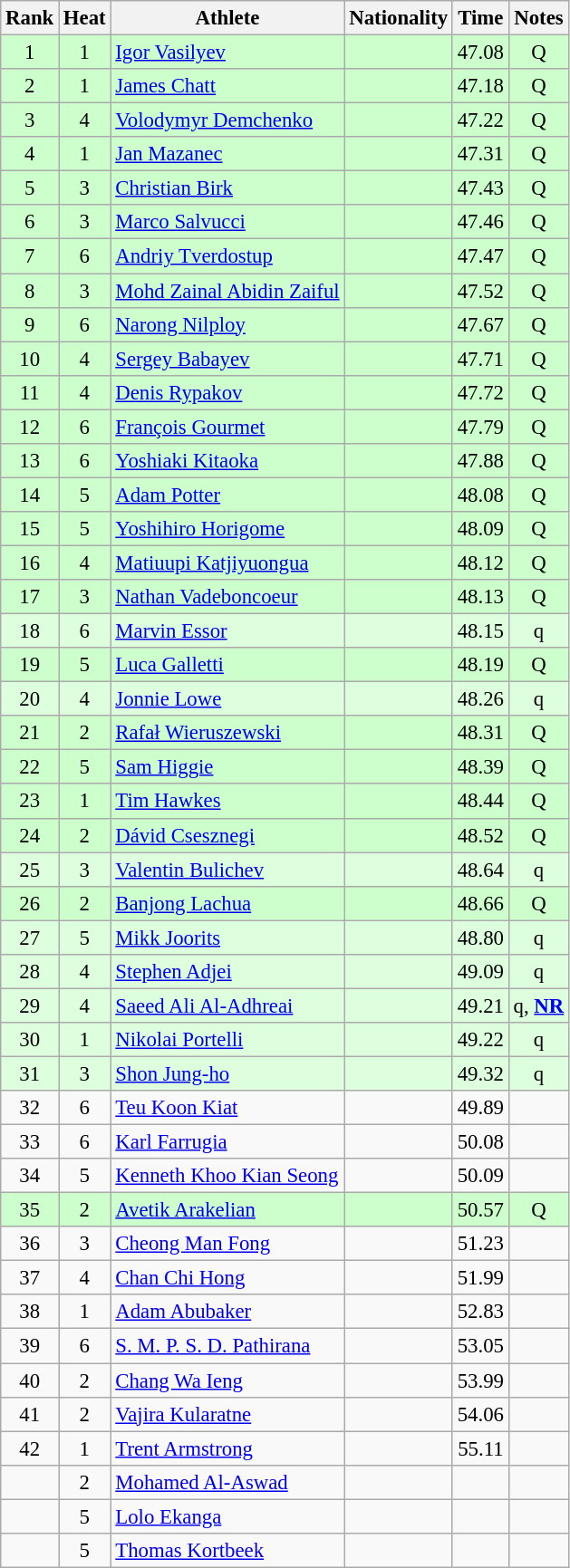<table class="wikitable sortable" style="text-align:center;font-size:95%">
<tr>
<th>Rank</th>
<th>Heat</th>
<th>Athlete</th>
<th>Nationality</th>
<th>Time</th>
<th>Notes</th>
</tr>
<tr bgcolor=ccffcc>
<td>1</td>
<td>1</td>
<td align="left"><a href='#'>Igor Vasilyev</a></td>
<td align=left></td>
<td>47.08</td>
<td>Q</td>
</tr>
<tr bgcolor=ccffcc>
<td>2</td>
<td>1</td>
<td align="left"><a href='#'>James Chatt</a></td>
<td align=left></td>
<td>47.18</td>
<td>Q</td>
</tr>
<tr bgcolor=ccffcc>
<td>3</td>
<td>4</td>
<td align="left"><a href='#'>Volodymyr Demchenko</a></td>
<td align=left></td>
<td>47.22</td>
<td>Q</td>
</tr>
<tr bgcolor=ccffcc>
<td>4</td>
<td>1</td>
<td align="left"><a href='#'>Jan Mazanec</a></td>
<td align=left></td>
<td>47.31</td>
<td>Q</td>
</tr>
<tr bgcolor=ccffcc>
<td>5</td>
<td>3</td>
<td align="left"><a href='#'>Christian Birk</a></td>
<td align=left></td>
<td>47.43</td>
<td>Q</td>
</tr>
<tr bgcolor=ccffcc>
<td>6</td>
<td>3</td>
<td align="left"><a href='#'>Marco Salvucci</a></td>
<td align=left></td>
<td>47.46</td>
<td>Q</td>
</tr>
<tr bgcolor=ccffcc>
<td>7</td>
<td>6</td>
<td align="left"><a href='#'>Andriy Tverdostup</a></td>
<td align=left></td>
<td>47.47</td>
<td>Q</td>
</tr>
<tr bgcolor=ccffcc>
<td>8</td>
<td>3</td>
<td align="left"><a href='#'>Mohd Zainal Abidin Zaiful</a></td>
<td align=left></td>
<td>47.52</td>
<td>Q</td>
</tr>
<tr bgcolor=ccffcc>
<td>9</td>
<td>6</td>
<td align="left"><a href='#'>Narong Nilploy</a></td>
<td align=left></td>
<td>47.67</td>
<td>Q</td>
</tr>
<tr bgcolor=ccffcc>
<td>10</td>
<td>4</td>
<td align="left"><a href='#'>Sergey Babayev</a></td>
<td align=left></td>
<td>47.71</td>
<td>Q</td>
</tr>
<tr bgcolor=ccffcc>
<td>11</td>
<td>4</td>
<td align="left"><a href='#'>Denis Rypakov</a></td>
<td align=left></td>
<td>47.72</td>
<td>Q</td>
</tr>
<tr bgcolor=ccffcc>
<td>12</td>
<td>6</td>
<td align="left"><a href='#'>François Gourmet</a></td>
<td align=left></td>
<td>47.79</td>
<td>Q</td>
</tr>
<tr bgcolor=ccffcc>
<td>13</td>
<td>6</td>
<td align="left"><a href='#'>Yoshiaki Kitaoka</a></td>
<td align=left></td>
<td>47.88</td>
<td>Q</td>
</tr>
<tr bgcolor=ccffcc>
<td>14</td>
<td>5</td>
<td align="left"><a href='#'>Adam Potter</a></td>
<td align=left></td>
<td>48.08</td>
<td>Q</td>
</tr>
<tr bgcolor=ccffcc>
<td>15</td>
<td>5</td>
<td align="left"><a href='#'>Yoshihiro Horigome</a></td>
<td align=left></td>
<td>48.09</td>
<td>Q</td>
</tr>
<tr bgcolor=ccffcc>
<td>16</td>
<td>4</td>
<td align="left"><a href='#'>Matiuupi Katjiyuongua</a></td>
<td align=left></td>
<td>48.12</td>
<td>Q</td>
</tr>
<tr bgcolor=ccffcc>
<td>17</td>
<td>3</td>
<td align="left"><a href='#'>Nathan Vadeboncoeur</a></td>
<td align=left></td>
<td>48.13</td>
<td>Q</td>
</tr>
<tr bgcolor=ddffdd>
<td>18</td>
<td>6</td>
<td align="left"><a href='#'>Marvin Essor</a></td>
<td align=left></td>
<td>48.15</td>
<td>q</td>
</tr>
<tr bgcolor=ccffcc>
<td>19</td>
<td>5</td>
<td align="left"><a href='#'>Luca Galletti</a></td>
<td align=left></td>
<td>48.19</td>
<td>Q</td>
</tr>
<tr bgcolor=ddffdd>
<td>20</td>
<td>4</td>
<td align="left"><a href='#'>Jonnie Lowe</a></td>
<td align=left></td>
<td>48.26</td>
<td>q</td>
</tr>
<tr bgcolor=ccffcc>
<td>21</td>
<td>2</td>
<td align="left"><a href='#'>Rafał Wieruszewski</a></td>
<td align=left></td>
<td>48.31</td>
<td>Q</td>
</tr>
<tr bgcolor=ccffcc>
<td>22</td>
<td>5</td>
<td align="left"><a href='#'>Sam Higgie</a></td>
<td align=left></td>
<td>48.39</td>
<td>Q</td>
</tr>
<tr bgcolor=ccffcc>
<td>23</td>
<td>1</td>
<td align="left"><a href='#'>Tim Hawkes</a></td>
<td align=left></td>
<td>48.44</td>
<td>Q</td>
</tr>
<tr bgcolor=ccffcc>
<td>24</td>
<td>2</td>
<td align="left"><a href='#'>Dávid Csesznegi</a></td>
<td align=left></td>
<td>48.52</td>
<td>Q</td>
</tr>
<tr bgcolor=ddffdd>
<td>25</td>
<td>3</td>
<td align="left"><a href='#'>Valentin Bulichev</a></td>
<td align=left></td>
<td>48.64</td>
<td>q</td>
</tr>
<tr bgcolor=ccffcc>
<td>26</td>
<td>2</td>
<td align="left"><a href='#'>Banjong Lachua</a></td>
<td align=left></td>
<td>48.66</td>
<td>Q</td>
</tr>
<tr bgcolor=ddffdd>
<td>27</td>
<td>5</td>
<td align="left"><a href='#'>Mikk Joorits</a></td>
<td align=left></td>
<td>48.80</td>
<td>q</td>
</tr>
<tr bgcolor=ddffdd>
<td>28</td>
<td>4</td>
<td align="left"><a href='#'>Stephen Adjei</a></td>
<td align=left></td>
<td>49.09</td>
<td>q</td>
</tr>
<tr bgcolor=ddffdd>
<td>29</td>
<td>4</td>
<td align="left"><a href='#'>Saeed Ali Al-Adhreai</a></td>
<td align=left></td>
<td>49.21</td>
<td>q, <strong><a href='#'>NR</a></strong></td>
</tr>
<tr bgcolor=ddffdd>
<td>30</td>
<td>1</td>
<td align="left"><a href='#'>Nikolai Portelli</a></td>
<td align=left></td>
<td>49.22</td>
<td>q</td>
</tr>
<tr bgcolor=ddffdd>
<td>31</td>
<td>3</td>
<td align="left"><a href='#'>Shon Jung-ho</a></td>
<td align=left></td>
<td>49.32</td>
<td>q</td>
</tr>
<tr>
<td>32</td>
<td>6</td>
<td align="left"><a href='#'>Teu Koon Kiat</a></td>
<td align=left></td>
<td>49.89</td>
<td></td>
</tr>
<tr>
<td>33</td>
<td>6</td>
<td align="left"><a href='#'>Karl Farrugia</a></td>
<td align=left></td>
<td>50.08</td>
<td></td>
</tr>
<tr>
<td>34</td>
<td>5</td>
<td align="left"><a href='#'>Kenneth Khoo Kian Seong</a></td>
<td align=left></td>
<td>50.09</td>
<td></td>
</tr>
<tr bgcolor=ccffcc>
<td>35</td>
<td>2</td>
<td align="left"><a href='#'>Avetik Arakelian</a></td>
<td align=left></td>
<td>50.57</td>
<td>Q</td>
</tr>
<tr>
<td>36</td>
<td>3</td>
<td align="left"><a href='#'>Cheong Man Fong</a></td>
<td align=left></td>
<td>51.23</td>
<td></td>
</tr>
<tr>
<td>37</td>
<td>4</td>
<td align="left"><a href='#'>Chan Chi Hong</a></td>
<td align=left></td>
<td>51.99</td>
<td></td>
</tr>
<tr>
<td>38</td>
<td>1</td>
<td align="left"><a href='#'>Adam Abubaker</a></td>
<td align=left></td>
<td>52.83</td>
<td></td>
</tr>
<tr>
<td>39</td>
<td>6</td>
<td align="left"><a href='#'>S. M. P. S. D. Pathirana</a></td>
<td align=left></td>
<td>53.05</td>
<td></td>
</tr>
<tr>
<td>40</td>
<td>2</td>
<td align="left"><a href='#'>Chang Wa Ieng</a></td>
<td align=left></td>
<td>53.99</td>
<td></td>
</tr>
<tr>
<td>41</td>
<td>2</td>
<td align="left"><a href='#'>Vajira Kularatne</a></td>
<td align=left></td>
<td>54.06</td>
<td></td>
</tr>
<tr>
<td>42</td>
<td>1</td>
<td align="left"><a href='#'>Trent Armstrong</a></td>
<td align=left></td>
<td>55.11</td>
<td></td>
</tr>
<tr>
<td></td>
<td>2</td>
<td align="left"><a href='#'>Mohamed Al-Aswad</a></td>
<td align=left></td>
<td></td>
<td></td>
</tr>
<tr>
<td></td>
<td>5</td>
<td align="left"><a href='#'>Lolo Ekanga</a></td>
<td align=left></td>
<td></td>
<td></td>
</tr>
<tr>
<td></td>
<td>5</td>
<td align="left"><a href='#'>Thomas Kortbeek</a></td>
<td align=left></td>
<td></td>
<td></td>
</tr>
</table>
